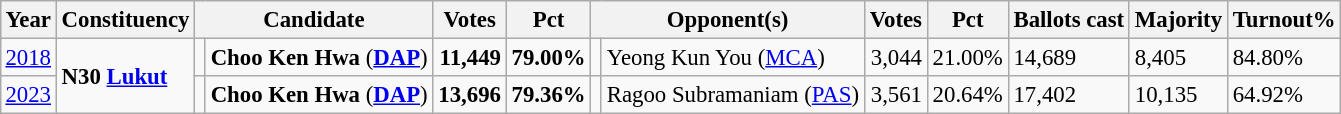<table class="wikitable" style="margin:0.5em ; font-size:95%">
<tr>
<th>Year</th>
<th>Constituency</th>
<th colspan=2>Candidate</th>
<th>Votes</th>
<th>Pct</th>
<th colspan=2>Opponent(s)</th>
<th>Votes</th>
<th>Pct</th>
<th>Ballots cast</th>
<th>Majority</th>
<th>Turnout%</th>
</tr>
<tr>
<td><a href='#'>2018</a></td>
<td rowspan="2"><strong>N30 <a href='#'>Lukut</a></strong></td>
<td></td>
<td><strong>Choo Ken Hwa</strong> (<a href='#'><strong>DAP</strong></a>)</td>
<td align="right"><strong>11,449</strong></td>
<td><strong>79.00%</strong></td>
<td></td>
<td>Yeong Kun You (<a href='#'>MCA</a>)</td>
<td align="right">3,044</td>
<td>21.00%</td>
<td>14,689</td>
<td>8,405</td>
<td>84.80%</td>
</tr>
<tr>
<td><a href='#'>2023</a></td>
<td></td>
<td><strong>Choo Ken Hwa</strong> (<a href='#'><strong>DAP</strong></a>)</td>
<td align=right><strong>13,696</strong></td>
<td><strong>79.36%</strong></td>
<td bgcolor=></td>
<td>Ragoo Subramaniam (<a href='#'>PAS</a>)</td>
<td align=right>3,561</td>
<td>20.64%</td>
<td>17,402</td>
<td>10,135</td>
<td>64.92%</td>
</tr>
</table>
